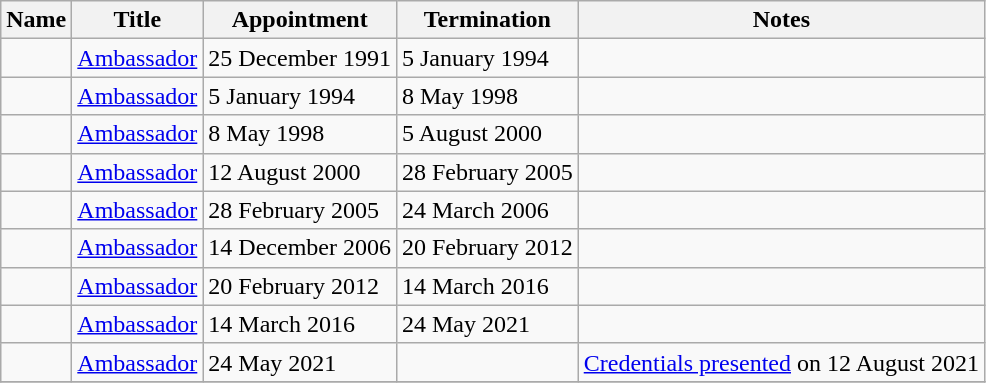<table class="wikitable">
<tr valign="middle">
<th>Name</th>
<th>Title</th>
<th>Appointment</th>
<th>Termination</th>
<th>Notes</th>
</tr>
<tr>
<td></td>
<td><a href='#'>Ambassador</a></td>
<td>25 December 1991</td>
<td>5 January 1994</td>
<td></td>
</tr>
<tr>
<td></td>
<td><a href='#'>Ambassador</a></td>
<td>5 January 1994</td>
<td>8 May 1998</td>
<td></td>
</tr>
<tr>
<td></td>
<td><a href='#'>Ambassador</a></td>
<td>8 May 1998</td>
<td>5 August 2000</td>
<td></td>
</tr>
<tr>
<td></td>
<td><a href='#'>Ambassador</a></td>
<td>12 August 2000</td>
<td>28 February 2005</td>
<td></td>
</tr>
<tr>
<td></td>
<td><a href='#'>Ambassador</a></td>
<td>28 February 2005</td>
<td>24 March 2006</td>
<td></td>
</tr>
<tr>
<td></td>
<td><a href='#'>Ambassador</a></td>
<td>14 December 2006</td>
<td>20 February 2012</td>
<td></td>
</tr>
<tr>
<td></td>
<td><a href='#'>Ambassador</a></td>
<td>20 February 2012</td>
<td>14 March 2016</td>
<td></td>
</tr>
<tr>
<td></td>
<td><a href='#'>Ambassador</a></td>
<td>14 March 2016</td>
<td>24 May 2021</td>
<td></td>
</tr>
<tr>
<td></td>
<td><a href='#'>Ambassador</a></td>
<td>24 May 2021</td>
<td></td>
<td><a href='#'>Credentials presented</a> on 12 August 2021</td>
</tr>
<tr>
</tr>
</table>
